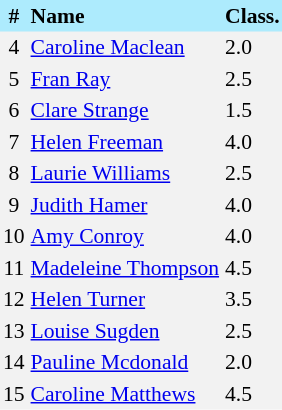<table border=0 cellpadding=2 cellspacing=0  |- bgcolor=#F2F2F2 style="text-align:center; font-size:90%;">
<tr bgcolor=#ADEBFD>
<th>#</th>
<th align=left>Name</th>
<th align=left>Class.</th>
</tr>
<tr>
<td>4</td>
<td align=left><a href='#'>Caroline Maclean</a></td>
<td align=left>2.0</td>
</tr>
<tr>
<td>5</td>
<td align=left><a href='#'>Fran Ray</a></td>
<td align=left>2.5</td>
</tr>
<tr>
<td>6</td>
<td align=left><a href='#'>Clare Strange</a></td>
<td align=left>1.5</td>
</tr>
<tr>
<td>7</td>
<td align=left><a href='#'>Helen Freeman</a></td>
<td align=left>4.0</td>
</tr>
<tr>
<td>8</td>
<td align=left><a href='#'>Laurie Williams</a></td>
<td align=left>2.5</td>
</tr>
<tr>
<td>9</td>
<td align=left><a href='#'>Judith Hamer</a></td>
<td align=left>4.0</td>
</tr>
<tr>
<td>10</td>
<td align=left><a href='#'>Amy Conroy</a></td>
<td align=left>4.0</td>
</tr>
<tr>
<td>11</td>
<td align=left><a href='#'>Madeleine Thompson</a></td>
<td align=left>4.5</td>
</tr>
<tr>
<td>12</td>
<td align=left><a href='#'>Helen Turner</a></td>
<td align=left>3.5</td>
</tr>
<tr>
<td>13</td>
<td align=left><a href='#'>Louise Sugden</a></td>
<td align=left>2.5</td>
</tr>
<tr>
<td>14</td>
<td align=left><a href='#'>Pauline Mcdonald</a></td>
<td align=left>2.0</td>
</tr>
<tr>
<td>15</td>
<td align=left><a href='#'>Caroline Matthews</a></td>
<td align=left>4.5</td>
</tr>
</table>
